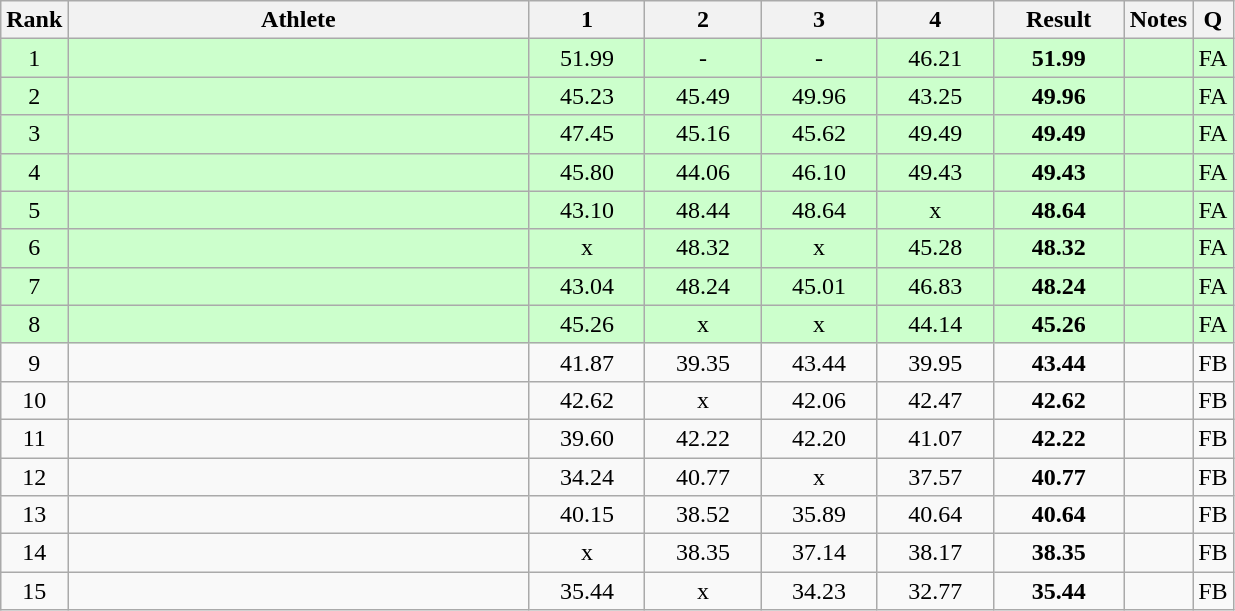<table class="wikitable" style="text-align:center">
<tr>
<th>Rank</th>
<th width=300>Athlete</th>
<th width=70>1</th>
<th width=70>2</th>
<th width=70>3</th>
<th width=70>4</th>
<th width=80>Result</th>
<th>Notes</th>
<th>Q</th>
</tr>
<tr bgcolor=ccffcc>
<td>1</td>
<td align=left></td>
<td>51.99</td>
<td>-</td>
<td>-</td>
<td>46.21</td>
<td><strong>51.99</strong></td>
<td></td>
<td>FA</td>
</tr>
<tr bgcolor=ccffcc>
<td>2</td>
<td align=left></td>
<td>45.23</td>
<td>45.49</td>
<td>49.96</td>
<td>43.25</td>
<td><strong>49.96</strong></td>
<td></td>
<td>FA</td>
</tr>
<tr bgcolor=ccffcc>
<td>3</td>
<td align=left></td>
<td>47.45</td>
<td>45.16</td>
<td>45.62</td>
<td>49.49</td>
<td><strong>49.49</strong></td>
<td></td>
<td>FA</td>
</tr>
<tr bgcolor=ccffcc>
<td>4</td>
<td align=left></td>
<td>45.80</td>
<td>44.06</td>
<td>46.10</td>
<td>49.43</td>
<td><strong>49.43</strong></td>
<td></td>
<td>FA</td>
</tr>
<tr bgcolor=ccffcc>
<td>5</td>
<td align=left></td>
<td>43.10</td>
<td>48.44</td>
<td>48.64</td>
<td>x</td>
<td><strong>48.64</strong></td>
<td></td>
<td>FA</td>
</tr>
<tr bgcolor=ccffcc>
<td>6</td>
<td align=left></td>
<td>x</td>
<td>48.32</td>
<td>x</td>
<td>45.28</td>
<td><strong>48.32</strong></td>
<td></td>
<td>FA</td>
</tr>
<tr bgcolor=ccffcc>
<td>7</td>
<td align=left></td>
<td>43.04</td>
<td>48.24</td>
<td>45.01</td>
<td>46.83</td>
<td><strong>48.24</strong></td>
<td></td>
<td>FA</td>
</tr>
<tr bgcolor=ccffcc>
<td>8</td>
<td align=left></td>
<td>45.26</td>
<td>x</td>
<td>x</td>
<td>44.14</td>
<td><strong>45.26</strong></td>
<td></td>
<td>FA</td>
</tr>
<tr>
<td>9</td>
<td align=left></td>
<td>41.87</td>
<td>39.35</td>
<td>43.44</td>
<td>39.95</td>
<td><strong>43.44</strong></td>
<td></td>
<td>FB</td>
</tr>
<tr>
<td>10</td>
<td align=left></td>
<td>42.62</td>
<td>x</td>
<td>42.06</td>
<td>42.47</td>
<td><strong>42.62</strong></td>
<td></td>
<td>FB</td>
</tr>
<tr>
<td>11</td>
<td align=left></td>
<td>39.60</td>
<td>42.22</td>
<td>42.20</td>
<td>41.07</td>
<td><strong>42.22</strong></td>
<td></td>
<td>FB</td>
</tr>
<tr>
<td>12</td>
<td align=left></td>
<td>34.24</td>
<td>40.77</td>
<td>x</td>
<td>37.57</td>
<td><strong>40.77</strong></td>
<td></td>
<td>FB</td>
</tr>
<tr>
<td>13</td>
<td align=left></td>
<td>40.15</td>
<td>38.52</td>
<td>35.89</td>
<td>40.64</td>
<td><strong>40.64</strong></td>
<td></td>
<td>FB</td>
</tr>
<tr>
<td>14</td>
<td align=left></td>
<td>x</td>
<td>38.35</td>
<td>37.14</td>
<td>38.17</td>
<td><strong>38.35</strong></td>
<td></td>
<td>FB</td>
</tr>
<tr>
<td>15</td>
<td align=left></td>
<td>35.44</td>
<td>x</td>
<td>34.23</td>
<td>32.77</td>
<td><strong>35.44</strong></td>
<td></td>
<td>FB</td>
</tr>
</table>
